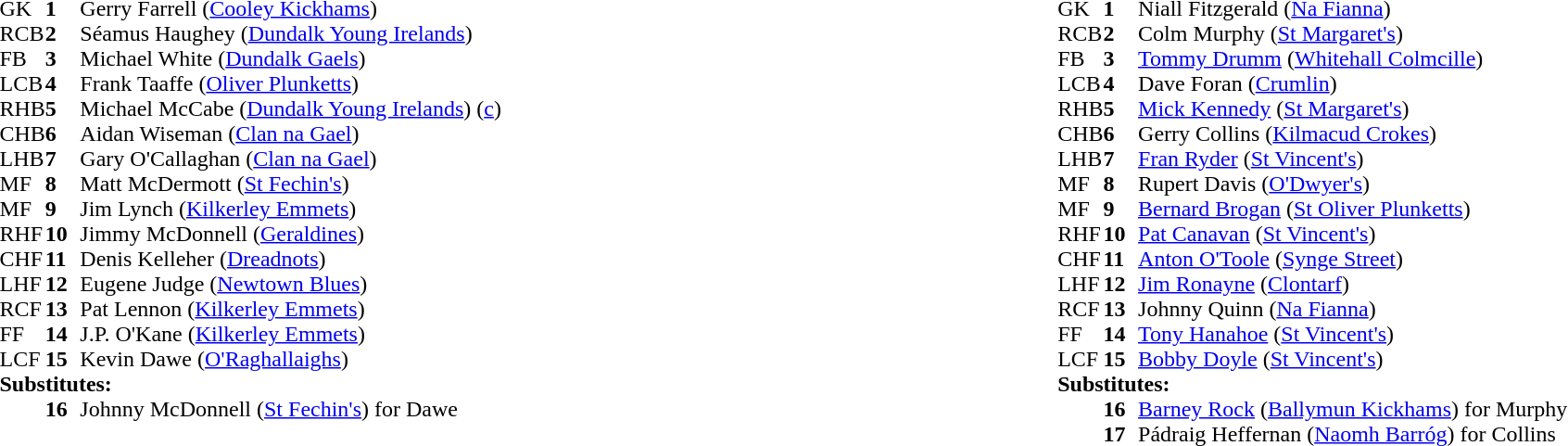<table style="width:100%;">
<tr>
<td style="vertical-align:top; width:50%"><br><table cellspacing="0" cellpadding="0">
<tr>
<th width="25"></th>
<th width="25"></th>
</tr>
<tr>
<td>GK</td>
<td><strong>1</strong></td>
<td>Gerry Farrell (<a href='#'>Cooley Kickhams</a>)</td>
</tr>
<tr>
<td>RCB</td>
<td><strong>2</strong></td>
<td>Séamus Haughey (<a href='#'>Dundalk Young Irelands</a>)</td>
</tr>
<tr>
<td>FB</td>
<td><strong>3</strong></td>
<td>Michael White (<a href='#'>Dundalk Gaels</a>)</td>
</tr>
<tr>
<td>LCB</td>
<td><strong>4</strong></td>
<td>Frank Taaffe (<a href='#'>Oliver Plunketts</a>)</td>
</tr>
<tr>
<td>RHB</td>
<td><strong>5</strong></td>
<td>Michael McCabe (<a href='#'>Dundalk Young Irelands</a>) (<a href='#'>c</a>)</td>
</tr>
<tr>
<td>CHB</td>
<td><strong>6</strong></td>
<td>Aidan Wiseman (<a href='#'>Clan na Gael</a>)</td>
</tr>
<tr>
<td>LHB</td>
<td><strong>7</strong></td>
<td>Gary O'Callaghan (<a href='#'>Clan na Gael</a>)</td>
</tr>
<tr>
<td>MF</td>
<td><strong>8</strong></td>
<td>Matt McDermott (<a href='#'>St Fechin's</a>)</td>
</tr>
<tr>
<td>MF</td>
<td><strong>9</strong></td>
<td>Jim Lynch (<a href='#'>Kilkerley Emmets</a>)</td>
</tr>
<tr>
<td>RHF</td>
<td><strong>10</strong></td>
<td>Jimmy McDonnell (<a href='#'>Geraldines</a>)</td>
</tr>
<tr>
<td>CHF</td>
<td><strong>11</strong></td>
<td>Denis Kelleher (<a href='#'>Dreadnots</a>)</td>
</tr>
<tr>
<td>LHF</td>
<td><strong>12</strong></td>
<td>Eugene Judge (<a href='#'>Newtown Blues</a>)</td>
</tr>
<tr>
<td>RCF</td>
<td><strong>13</strong></td>
<td>Pat Lennon (<a href='#'>Kilkerley Emmets</a>)</td>
</tr>
<tr>
<td>FF</td>
<td><strong>14</strong></td>
<td>J.P. O'Kane (<a href='#'>Kilkerley Emmets</a>)</td>
</tr>
<tr>
<td>LCF</td>
<td><strong>15</strong></td>
<td>Kevin Dawe (<a href='#'>O'Raghallaighs</a>)</td>
</tr>
<tr>
<td colspan=3><strong>Substitutes:</strong></td>
</tr>
<tr>
<td></td>
<td><strong>16</strong></td>
<td>Johnny McDonnell (<a href='#'>St Fechin's</a>) for Dawe</td>
</tr>
</table>
</td>
<td style="vertical-align:top; width:50%"><br><table cellspacing="0" cellpadding="0" style="margin:auto">
<tr>
<th width="25"></th>
<th width="25"></th>
</tr>
<tr>
<td>GK</td>
<td><strong>1</strong></td>
<td>Niall Fitzgerald (<a href='#'>Na Fianna</a>)</td>
</tr>
<tr>
<td>RCB</td>
<td><strong>2</strong></td>
<td>Colm Murphy (<a href='#'>St Margaret's</a>)</td>
</tr>
<tr>
<td>FB</td>
<td><strong>3</strong></td>
<td><a href='#'>Tommy Drumm</a> (<a href='#'>Whitehall Colmcille</a>)</td>
</tr>
<tr>
<td>LCB</td>
<td><strong>4</strong></td>
<td>Dave Foran (<a href='#'>Crumlin</a>)</td>
</tr>
<tr>
<td>RHB</td>
<td><strong>5</strong></td>
<td><a href='#'>Mick Kennedy</a> (<a href='#'>St Margaret's</a>)</td>
</tr>
<tr>
<td>CHB</td>
<td><strong>6</strong></td>
<td>Gerry Collins (<a href='#'>Kilmacud Crokes</a>)</td>
</tr>
<tr>
<td>LHB</td>
<td><strong>7</strong></td>
<td><a href='#'>Fran Ryder</a> (<a href='#'>St Vincent's</a>)</td>
</tr>
<tr>
<td>MF</td>
<td><strong>8</strong></td>
<td>Rupert Davis (<a href='#'>O'Dwyer's</a>)</td>
</tr>
<tr>
<td>MF</td>
<td><strong>9</strong></td>
<td><a href='#'>Bernard Brogan</a> (<a href='#'>St Oliver Plunketts</a>)</td>
</tr>
<tr>
<td>RHF</td>
<td><strong>10</strong></td>
<td><a href='#'>Pat Canavan</a> (<a href='#'>St Vincent's</a>)</td>
</tr>
<tr>
<td>CHF</td>
<td><strong>11</strong></td>
<td><a href='#'>Anton O'Toole</a> (<a href='#'>Synge Street</a>)</td>
</tr>
<tr>
<td>LHF</td>
<td><strong>12</strong></td>
<td><a href='#'>Jim Ronayne</a> (<a href='#'>Clontarf</a>)</td>
</tr>
<tr>
<td>RCF</td>
<td><strong>13</strong></td>
<td>Johnny Quinn (<a href='#'>Na Fianna</a>)</td>
</tr>
<tr>
<td>FF</td>
<td><strong>14</strong></td>
<td><a href='#'>Tony Hanahoe</a> (<a href='#'>St Vincent's</a>)</td>
</tr>
<tr>
<td>LCF</td>
<td><strong>15</strong></td>
<td><a href='#'>Bobby Doyle</a> (<a href='#'>St Vincent's</a>)</td>
</tr>
<tr>
<td colspan=3><strong>Substitutes:</strong></td>
</tr>
<tr>
<td></td>
<td><strong>16</strong></td>
<td><a href='#'>Barney Rock</a> (<a href='#'>Ballymun Kickhams</a>) for Murphy</td>
</tr>
<tr>
<td></td>
<td><strong>17</strong></td>
<td>Pádraig Heffernan (<a href='#'>Naomh Barróg</a>) for Collins</td>
</tr>
<tr>
</tr>
</table>
</td>
</tr>
<tr>
</tr>
</table>
